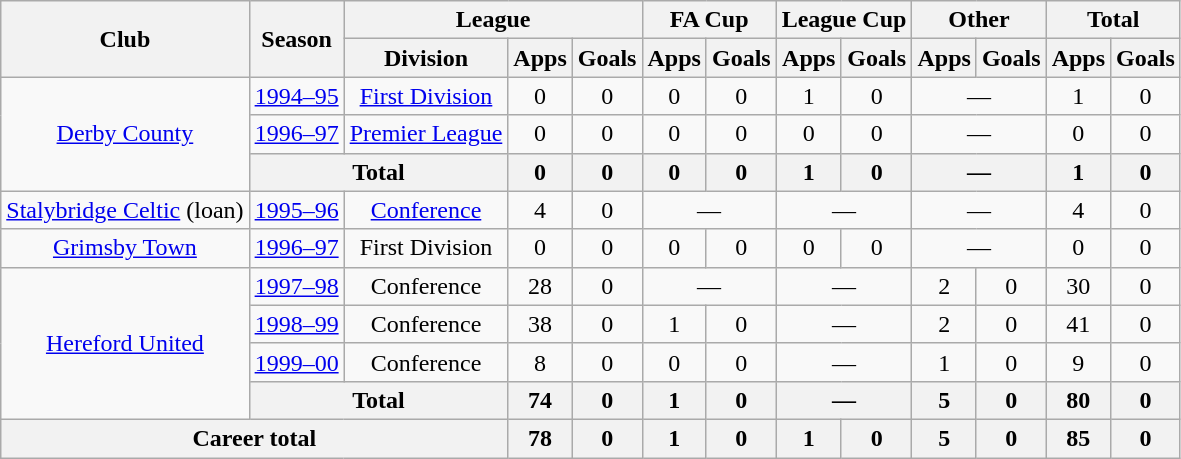<table class="wikitable" style="text-align: center">
<tr>
<th rowspan="2">Club</th>
<th rowspan="2">Season</th>
<th colspan="3">League</th>
<th colspan="2">FA Cup</th>
<th colspan="2">League Cup</th>
<th colspan="2">Other</th>
<th colspan="2">Total</th>
</tr>
<tr>
<th>Division</th>
<th>Apps</th>
<th>Goals</th>
<th>Apps</th>
<th>Goals</th>
<th>Apps</th>
<th>Goals</th>
<th>Apps</th>
<th>Goals</th>
<th>Apps</th>
<th>Goals</th>
</tr>
<tr>
<td rowspan="3"><a href='#'>Derby County</a></td>
<td><a href='#'>1994–95</a></td>
<td><a href='#'>First Division</a></td>
<td>0</td>
<td>0</td>
<td>0</td>
<td>0</td>
<td>1</td>
<td>0</td>
<td colspan="2">―</td>
<td>1</td>
<td>0</td>
</tr>
<tr>
<td><a href='#'>1996–97</a></td>
<td><a href='#'>Premier League</a></td>
<td>0</td>
<td>0</td>
<td>0</td>
<td>0</td>
<td>0</td>
<td>0</td>
<td colspan="2">―</td>
<td>0</td>
<td>0</td>
</tr>
<tr>
<th colspan="2">Total</th>
<th>0</th>
<th>0</th>
<th>0</th>
<th>0</th>
<th>1</th>
<th>0</th>
<th colspan="2">―</th>
<th>1</th>
<th>0</th>
</tr>
<tr>
<td><a href='#'>Stalybridge Celtic</a> (loan)</td>
<td><a href='#'>1995–96</a></td>
<td><a href='#'>Conference</a></td>
<td>4</td>
<td>0</td>
<td colspan="2">―</td>
<td colspan="2">―</td>
<td colspan="2">―</td>
<td>4</td>
<td>0</td>
</tr>
<tr>
<td><a href='#'>Grimsby Town</a></td>
<td><a href='#'>1996–97</a></td>
<td>First Division</td>
<td>0</td>
<td>0</td>
<td>0</td>
<td>0</td>
<td>0</td>
<td>0</td>
<td colspan="2">―</td>
<td>0</td>
<td>0</td>
</tr>
<tr>
<td rowspan="4"><a href='#'>Hereford United</a></td>
<td><a href='#'>1997–98</a></td>
<td>Conference</td>
<td>28</td>
<td>0</td>
<td colspan="2">―</td>
<td colspan="2">―</td>
<td>2</td>
<td>0</td>
<td>30</td>
<td>0</td>
</tr>
<tr>
<td><a href='#'>1998–99</a></td>
<td>Conference</td>
<td>38</td>
<td>0</td>
<td>1</td>
<td>0</td>
<td colspan="2">―</td>
<td>2</td>
<td>0</td>
<td>41</td>
<td>0</td>
</tr>
<tr>
<td><a href='#'>1999–00</a></td>
<td>Conference</td>
<td>8</td>
<td>0</td>
<td>0</td>
<td>0</td>
<td colspan="2">―</td>
<td>1</td>
<td>0</td>
<td>9</td>
<td>0</td>
</tr>
<tr>
<th colspan="2">Total</th>
<th>74</th>
<th>0</th>
<th>1</th>
<th>0</th>
<th colspan="2">―</th>
<th>5</th>
<th>0</th>
<th>80</th>
<th>0</th>
</tr>
<tr>
<th colspan="3">Career total</th>
<th>78</th>
<th>0</th>
<th>1</th>
<th>0</th>
<th>1</th>
<th>0</th>
<th>5</th>
<th>0</th>
<th>85</th>
<th>0</th>
</tr>
</table>
